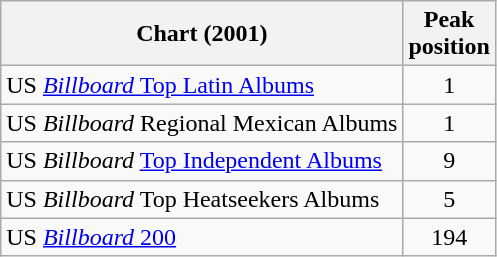<table class="wikitable">
<tr>
<th align="left">Chart (2001)</th>
<th align="left">Peak<br>position</th>
</tr>
<tr>
<td align="left">US <a href='#'><em>Billboard</em> Top Latin Albums</a></td>
<td align="center">1</td>
</tr>
<tr>
<td align="left">US <em>Billboard</em> Regional Mexican Albums</td>
<td align="center">1</td>
</tr>
<tr>
<td align="left">US <em>Billboard</em> <a href='#'>Top Independent Albums</a></td>
<td align="center">9</td>
</tr>
<tr>
<td align="left">US <em>Billboard</em> Top Heatseekers Albums</td>
<td align="center">5</td>
</tr>
<tr>
<td align="left">US <a href='#'><em>Billboard</em> 200</a></td>
<td align="center">194</td>
</tr>
</table>
